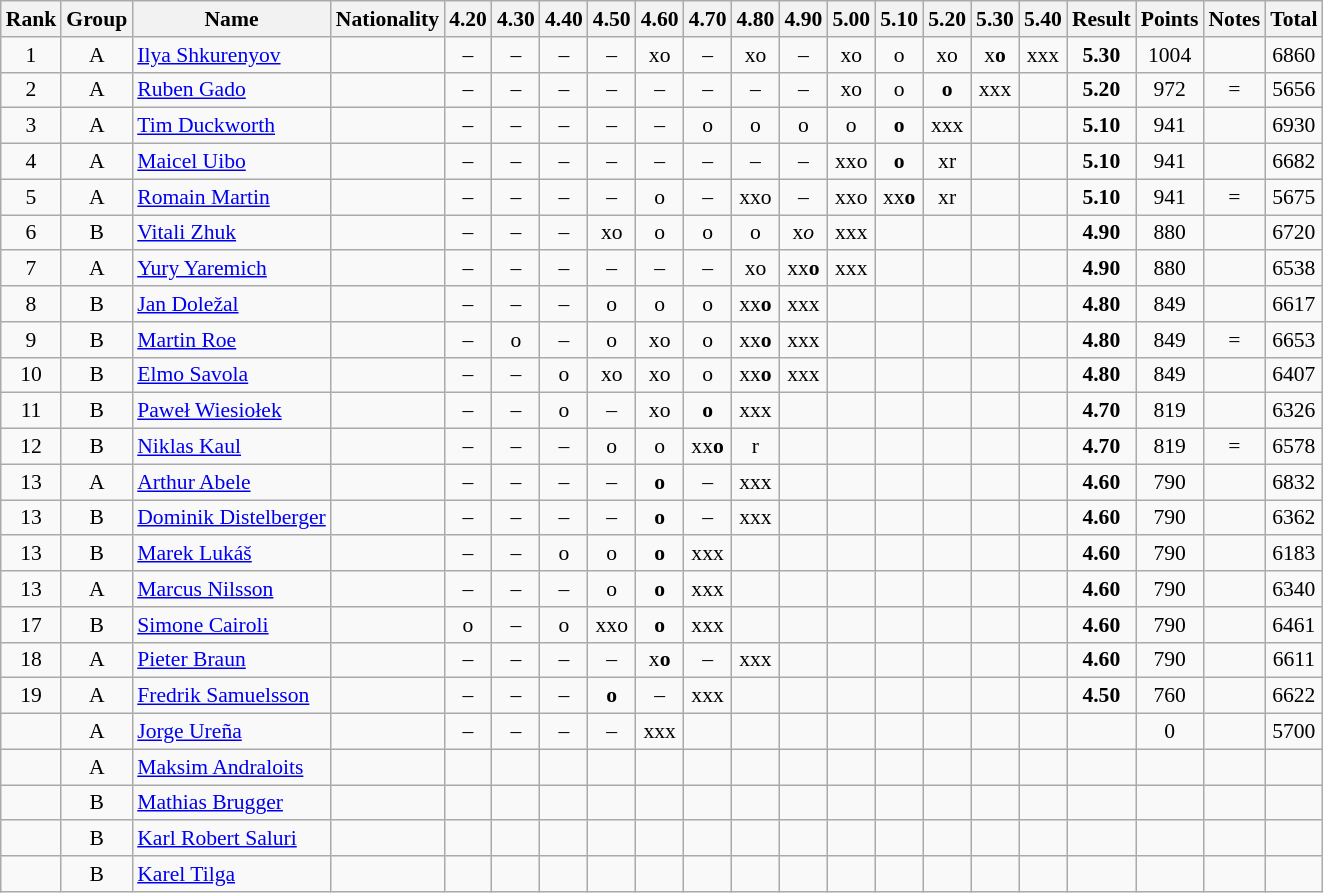<table class="wikitable sortable" style="text-align:center;font-size:90%">
<tr>
<th>Rank</th>
<th>Group</th>
<th>Name</th>
<th>Nationality</th>
<th>4.20</th>
<th>4.30</th>
<th>4.40</th>
<th>4.50</th>
<th>4.60</th>
<th>4.70</th>
<th>4.80</th>
<th>4.90</th>
<th>5.00</th>
<th>5.10</th>
<th>5.20</th>
<th>5.30</th>
<th>5.40</th>
<th>Result</th>
<th>Points</th>
<th>Notes</th>
<th>Total</th>
</tr>
<tr>
<td>1</td>
<td>A</td>
<td align=left><a href='#'>Ilya Shkurenyov</a></td>
<td align=left></td>
<td>–</td>
<td>–</td>
<td>–</td>
<td>–</td>
<td>xo</td>
<td>–</td>
<td>xo</td>
<td>–</td>
<td>xo</td>
<td>o</td>
<td>xo</td>
<td>x<strong>o</strong></td>
<td>xxx</td>
<td><strong>5.30</strong></td>
<td>1004</td>
<td></td>
<td>6860</td>
</tr>
<tr>
<td>2</td>
<td>A</td>
<td align=left><a href='#'>Ruben Gado</a></td>
<td align=left></td>
<td>–</td>
<td>–</td>
<td>–</td>
<td>–</td>
<td>–</td>
<td>–</td>
<td>–</td>
<td>–</td>
<td>xo</td>
<td>o</td>
<td><strong>o</strong></td>
<td>xxx</td>
<td></td>
<td><strong>5.20</strong></td>
<td>972</td>
<td>=</td>
<td>5656</td>
</tr>
<tr>
<td>3</td>
<td>A</td>
<td align=left><a href='#'>Tim Duckworth</a></td>
<td align=left></td>
<td>–</td>
<td>–</td>
<td>–</td>
<td>–</td>
<td>–</td>
<td>o</td>
<td>o</td>
<td>o</td>
<td>o</td>
<td><strong>o</strong></td>
<td>xxx</td>
<td></td>
<td></td>
<td><strong>5.10</strong></td>
<td>941</td>
<td></td>
<td>6930</td>
</tr>
<tr>
<td>4</td>
<td>A</td>
<td align=left><a href='#'>Maicel Uibo</a></td>
<td align=left></td>
<td>–</td>
<td>–</td>
<td>–</td>
<td>–</td>
<td>–</td>
<td>–</td>
<td>–</td>
<td>–</td>
<td>xxo</td>
<td><strong>o</strong></td>
<td>xr</td>
<td></td>
<td></td>
<td><strong>5.10</strong></td>
<td>941</td>
<td></td>
<td>6682</td>
</tr>
<tr>
<td>5</td>
<td>A</td>
<td align=left><a href='#'>Romain Martin</a></td>
<td align=left></td>
<td>–</td>
<td>–</td>
<td>–</td>
<td>–</td>
<td>o</td>
<td>–</td>
<td>xxo</td>
<td>–</td>
<td>xxo</td>
<td>xx<strong>o</strong></td>
<td>xr</td>
<td></td>
<td></td>
<td><strong>5.10</strong></td>
<td>941</td>
<td>=</td>
<td>5675</td>
</tr>
<tr>
<td>6</td>
<td>B</td>
<td align=left><a href='#'>Vitali Zhuk</a></td>
<td align=left></td>
<td>–</td>
<td>–</td>
<td>–</td>
<td>xo</td>
<td>o</td>
<td>o</td>
<td>o</td>
<td>x<em>o</em></td>
<td>xxx</td>
<td></td>
<td></td>
<td></td>
<td></td>
<td><strong>4.90</strong></td>
<td>880</td>
<td></td>
<td>6720</td>
</tr>
<tr>
<td>7</td>
<td>A</td>
<td align=left><a href='#'>Yury Yaremich</a></td>
<td align=left></td>
<td>–</td>
<td>–</td>
<td>–</td>
<td>–</td>
<td>–</td>
<td>–</td>
<td>xo</td>
<td>xx<strong>o</strong></td>
<td>xxx</td>
<td></td>
<td></td>
<td></td>
<td></td>
<td><strong>4.90</strong></td>
<td>880</td>
<td></td>
<td>6538</td>
</tr>
<tr>
<td>8</td>
<td>B</td>
<td align=left><a href='#'>Jan Doležal</a></td>
<td align=left></td>
<td>–</td>
<td>–</td>
<td>–</td>
<td>o</td>
<td>o</td>
<td>o</td>
<td>xx<strong>o</strong></td>
<td>xxx</td>
<td></td>
<td></td>
<td></td>
<td></td>
<td></td>
<td><strong>4.80</strong></td>
<td>849</td>
<td></td>
<td>6617</td>
</tr>
<tr>
<td>9</td>
<td>B</td>
<td align=left><a href='#'>Martin Roe</a></td>
<td align=left></td>
<td>–</td>
<td>o</td>
<td>–</td>
<td>o</td>
<td>xo</td>
<td>o</td>
<td>xx<strong>o</strong></td>
<td>xxx</td>
<td></td>
<td></td>
<td></td>
<td></td>
<td></td>
<td><strong>4.80</strong></td>
<td>849</td>
<td>=</td>
<td>6653</td>
</tr>
<tr>
<td>10</td>
<td>B</td>
<td align=left><a href='#'>Elmo Savola</a></td>
<td align=left></td>
<td>–</td>
<td>–</td>
<td>o</td>
<td>xo</td>
<td>xo</td>
<td>o</td>
<td>xx<strong>o</strong></td>
<td>xxx</td>
<td></td>
<td></td>
<td></td>
<td></td>
<td></td>
<td><strong>4.80</strong></td>
<td>849</td>
<td></td>
<td>6407</td>
</tr>
<tr>
<td>11</td>
<td>B</td>
<td align=left><a href='#'>Paweł Wiesiołek</a></td>
<td align=left></td>
<td>–</td>
<td>–</td>
<td>o</td>
<td>–</td>
<td>xo</td>
<td><strong>o</strong></td>
<td>xxx</td>
<td></td>
<td></td>
<td></td>
<td></td>
<td></td>
<td></td>
<td><strong>4.70</strong></td>
<td>819</td>
<td></td>
<td>6326</td>
</tr>
<tr>
<td>12</td>
<td>B</td>
<td align=left><a href='#'>Niklas Kaul</a></td>
<td align=left></td>
<td>–</td>
<td>–</td>
<td>–</td>
<td>o</td>
<td>o</td>
<td>xx<strong>o</strong></td>
<td>r</td>
<td></td>
<td></td>
<td></td>
<td></td>
<td></td>
<td></td>
<td><strong>4.70</strong></td>
<td>819</td>
<td>=</td>
<td>6578</td>
</tr>
<tr>
<td>13</td>
<td>A</td>
<td align=left><a href='#'>Arthur Abele</a></td>
<td align=left></td>
<td>–</td>
<td>–</td>
<td>–</td>
<td>–</td>
<td><strong>o</strong></td>
<td>–</td>
<td>xxx</td>
<td></td>
<td></td>
<td></td>
<td></td>
<td></td>
<td></td>
<td><strong>4.60</strong></td>
<td>790</td>
<td></td>
<td>6832</td>
</tr>
<tr>
<td>13</td>
<td>B</td>
<td align=left><a href='#'>Dominik Distelberger</a></td>
<td align=left></td>
<td>–</td>
<td>–</td>
<td>–</td>
<td>–</td>
<td><strong>o</strong></td>
<td>–</td>
<td>xxx</td>
<td></td>
<td></td>
<td></td>
<td></td>
<td></td>
<td></td>
<td><strong>4.60</strong></td>
<td>790</td>
<td></td>
<td>6362</td>
</tr>
<tr>
<td>13</td>
<td>B</td>
<td align=left><a href='#'>Marek Lukáš</a></td>
<td align=left></td>
<td>–</td>
<td>–</td>
<td>o</td>
<td>o</td>
<td><strong>o</strong></td>
<td>xxx</td>
<td></td>
<td></td>
<td></td>
<td></td>
<td></td>
<td></td>
<td></td>
<td><strong>4.60</strong></td>
<td>790</td>
<td></td>
<td>6183</td>
</tr>
<tr>
<td>13</td>
<td>A</td>
<td align=left><a href='#'>Marcus Nilsson</a></td>
<td align=left></td>
<td>–</td>
<td>–</td>
<td>–</td>
<td>o</td>
<td><strong>o</strong></td>
<td>xxx</td>
<td></td>
<td></td>
<td></td>
<td></td>
<td></td>
<td></td>
<td></td>
<td><strong>4.60</strong></td>
<td>790</td>
<td></td>
<td>6340</td>
</tr>
<tr>
<td>17</td>
<td>B</td>
<td align=left><a href='#'>Simone Cairoli</a></td>
<td align=left></td>
<td>o</td>
<td>–</td>
<td>o</td>
<td>xxo</td>
<td><strong>o</strong></td>
<td>xxx</td>
<td></td>
<td></td>
<td></td>
<td></td>
<td></td>
<td></td>
<td></td>
<td><strong>4.60</strong></td>
<td>790</td>
<td></td>
<td>6461</td>
</tr>
<tr>
<td>18</td>
<td>A</td>
<td align=left><a href='#'>Pieter Braun</a></td>
<td align=left></td>
<td>–</td>
<td>–</td>
<td>–</td>
<td>–</td>
<td>x<strong>o</strong></td>
<td>–</td>
<td>xxx</td>
<td></td>
<td></td>
<td></td>
<td></td>
<td></td>
<td></td>
<td><strong>4.60</strong></td>
<td>790</td>
<td></td>
<td>6611</td>
</tr>
<tr>
<td>19</td>
<td>A</td>
<td align=left><a href='#'>Fredrik Samuelsson</a></td>
<td align=left></td>
<td>–</td>
<td>–</td>
<td>–</td>
<td><strong>o</strong></td>
<td>–</td>
<td>xxx</td>
<td></td>
<td></td>
<td></td>
<td></td>
<td></td>
<td></td>
<td></td>
<td><strong>4.50</strong></td>
<td>760</td>
<td></td>
<td>6622</td>
</tr>
<tr>
<td></td>
<td>A</td>
<td align=left><a href='#'>Jorge Ureña</a></td>
<td align=left></td>
<td>–</td>
<td>–</td>
<td>–</td>
<td>–</td>
<td>xxx</td>
<td></td>
<td></td>
<td></td>
<td></td>
<td></td>
<td></td>
<td></td>
<td></td>
<td><strong></strong></td>
<td>0</td>
<td></td>
<td>5700</td>
</tr>
<tr>
<td></td>
<td>A</td>
<td align=left><a href='#'>Maksim Andraloits</a></td>
<td align=left></td>
<td></td>
<td></td>
<td></td>
<td></td>
<td></td>
<td></td>
<td></td>
<td></td>
<td></td>
<td></td>
<td></td>
<td></td>
<td></td>
<td><strong></strong></td>
<td></td>
<td></td>
<td></td>
</tr>
<tr>
<td></td>
<td>B</td>
<td align=left><a href='#'>Mathias Brugger</a></td>
<td align=left></td>
<td></td>
<td></td>
<td></td>
<td></td>
<td></td>
<td></td>
<td></td>
<td></td>
<td></td>
<td></td>
<td></td>
<td></td>
<td></td>
<td><strong></strong></td>
<td></td>
<td></td>
<td></td>
</tr>
<tr>
<td></td>
<td>B</td>
<td align=left><a href='#'>Karl Robert Saluri</a></td>
<td align=left></td>
<td></td>
<td></td>
<td></td>
<td></td>
<td></td>
<td></td>
<td></td>
<td></td>
<td></td>
<td></td>
<td></td>
<td></td>
<td></td>
<td><strong></strong></td>
<td></td>
<td></td>
<td></td>
</tr>
<tr>
<td></td>
<td>B</td>
<td align=left><a href='#'>Karel Tilga</a></td>
<td align=left></td>
<td></td>
<td></td>
<td></td>
<td></td>
<td></td>
<td></td>
<td></td>
<td></td>
<td></td>
<td></td>
<td></td>
<td></td>
<td></td>
<td><strong></strong></td>
<td></td>
<td></td>
<td></td>
</tr>
</table>
